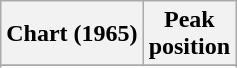<table class="wikitable sortable plainrowheaders" style="text-align:center">
<tr>
<th scope="col">Chart (1965)</th>
<th scope="col">Peak<br>position</th>
</tr>
<tr>
</tr>
<tr>
</tr>
</table>
